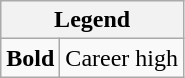<table class="wikitable mw-collapsible mw-collapsed">
<tr>
<th colspan="2">Legend</th>
</tr>
<tr>
<td><strong>Bold</strong></td>
<td>Career high</td>
</tr>
</table>
